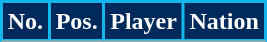<table class="wikitable sortable">
<tr>
<th style="background:#002A5C; color:#ffffff; border:2px solid #13B5EA" scope="col"><strong>No.</strong></th>
<th style="background:#002A5C; color:#ffffff; border:2px solid #13B5EA" scope="col"><strong>Pos.</strong></th>
<th style="background:#002A5C; color:#ffffff; border:2px solid #13B5EA" scope="col"><strong>Player</strong></th>
<th style="background:#002A5C; color:#ffffff; border:2px solid #13B5EA" scope="col"><strong>Nation</strong></th>
</tr>
<tr>
</tr>
</table>
